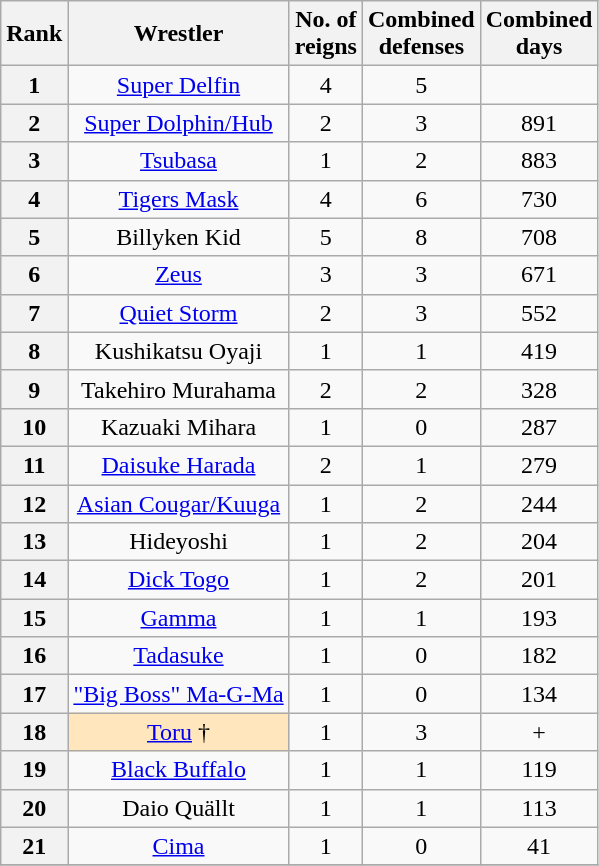<table class="wikitable sortable" style="text-align: center">
<tr>
<th>Rank</th>
<th>Wrestler</th>
<th data-sort-type="number">No. of<br>reigns</th>
<th data-sort-type="number">Combined<br>defenses</th>
<th data-sort-type="number">Combined<br>days</th>
</tr>
<tr>
<th>1</th>
<td><a href='#'>Super Delfin</a></td>
<td>4</td>
<td>5</td>
<td></td>
</tr>
<tr>
<th>2</th>
<td><a href='#'>Super Dolphin/Hub</a></td>
<td>2</td>
<td>3</td>
<td>891</td>
</tr>
<tr>
<th>3</th>
<td><a href='#'>Tsubasa</a></td>
<td>1</td>
<td>2</td>
<td>883</td>
</tr>
<tr>
<th>4</th>
<td><a href='#'>Tigers Mask</a></td>
<td>4</td>
<td>6</td>
<td>730</td>
</tr>
<tr>
<th>5</th>
<td>Billyken Kid</td>
<td>5</td>
<td>8</td>
<td>708</td>
</tr>
<tr>
<th>6</th>
<td><a href='#'>Zeus</a></td>
<td>3</td>
<td>3</td>
<td>671</td>
</tr>
<tr>
<th>7</th>
<td><a href='#'>Quiet Storm</a></td>
<td>2</td>
<td>3</td>
<td>552</td>
</tr>
<tr>
<th>8</th>
<td>Kushikatsu Oyaji</td>
<td>1</td>
<td>1</td>
<td>419</td>
</tr>
<tr>
<th>9</th>
<td>Takehiro Murahama</td>
<td>2</td>
<td>2</td>
<td>328</td>
</tr>
<tr>
<th>10</th>
<td>Kazuaki Mihara</td>
<td>1</td>
<td>0</td>
<td>287</td>
</tr>
<tr>
<th>11</th>
<td><a href='#'>Daisuke Harada</a></td>
<td>2</td>
<td>1</td>
<td>279</td>
</tr>
<tr>
<th>12</th>
<td><a href='#'>Asian Cougar/Kuuga</a></td>
<td>1</td>
<td>2</td>
<td>244</td>
</tr>
<tr>
<th>13</th>
<td>Hideyoshi</td>
<td>1</td>
<td>2</td>
<td>204</td>
</tr>
<tr>
<th>14</th>
<td><a href='#'>Dick Togo</a></td>
<td>1</td>
<td>2</td>
<td>201</td>
</tr>
<tr>
<th>15</th>
<td><a href='#'>Gamma</a></td>
<td>1</td>
<td>1</td>
<td>193</td>
</tr>
<tr>
<th>16</th>
<td><a href='#'>Tadasuke</a></td>
<td>1</td>
<td>0</td>
<td>182</td>
</tr>
<tr>
<th>17</th>
<td><a href='#'>"Big Boss" Ma-G-Ma</a></td>
<td>1</td>
<td>0</td>
<td>134</td>
</tr>
<tr>
<th>18</th>
<td style="background-color:#ffe6bd"><a href='#'>Toru</a> †</td>
<td>1</td>
<td>3</td>
<td>+</td>
</tr>
<tr>
<th>19</th>
<td><a href='#'>Black Buffalo</a></td>
<td>1</td>
<td>1</td>
<td>119</td>
</tr>
<tr>
<th>20</th>
<td>Daio Quällt</td>
<td>1</td>
<td>1</td>
<td>113</td>
</tr>
<tr>
<th>21</th>
<td><a href='#'>Cima</a></td>
<td>1</td>
<td>0</td>
<td>41</td>
</tr>
<tr>
</tr>
</table>
